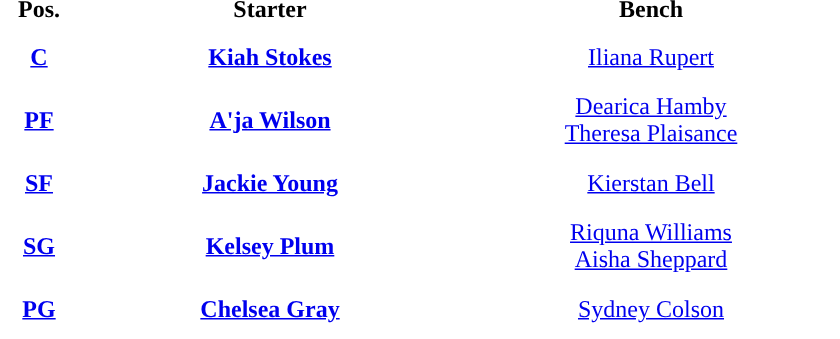<table style="text-align:center; ">
<tr>
<th width="50">Pos.</th>
<th width="250">Starter</th>
<th width="250">Bench</th>
</tr>
<tr style="height:40px; background:white; color:#092C57">
<th><a href='#'><span>C</span></a></th>
<td><strong><a href='#'>Kiah Stokes</a></strong></td>
<td><a href='#'>Iliana Rupert</a></td>
</tr>
<tr style="height:40px; background:white; color:#092C57">
<th><a href='#'><span>PF</span></a></th>
<td><strong><a href='#'>A'ja Wilson</a></strong></td>
<td><a href='#'>Dearica Hamby</a><br><a href='#'>Theresa Plaisance</a></td>
</tr>
<tr style="height:40px; background:white; color:#092C57">
<th><a href='#'><span>SF</span></a></th>
<td><strong><a href='#'>Jackie Young</a></strong></td>
<td><a href='#'>Kierstan Bell</a></td>
</tr>
<tr style="height:40px; background:white; color:#092C57">
<th><a href='#'><span>SG</span></a></th>
<td><strong><a href='#'>Kelsey Plum</a></strong></td>
<td><a href='#'>Riquna Williams</a><br><a href='#'>Aisha Sheppard</a></td>
</tr>
<tr style="height:40px; background:white; color:#092C57">
<th><a href='#'><span>PG</span></a></th>
<td><strong><a href='#'>Chelsea Gray</a></strong></td>
<td><a href='#'>Sydney Colson</a></td>
</tr>
</table>
